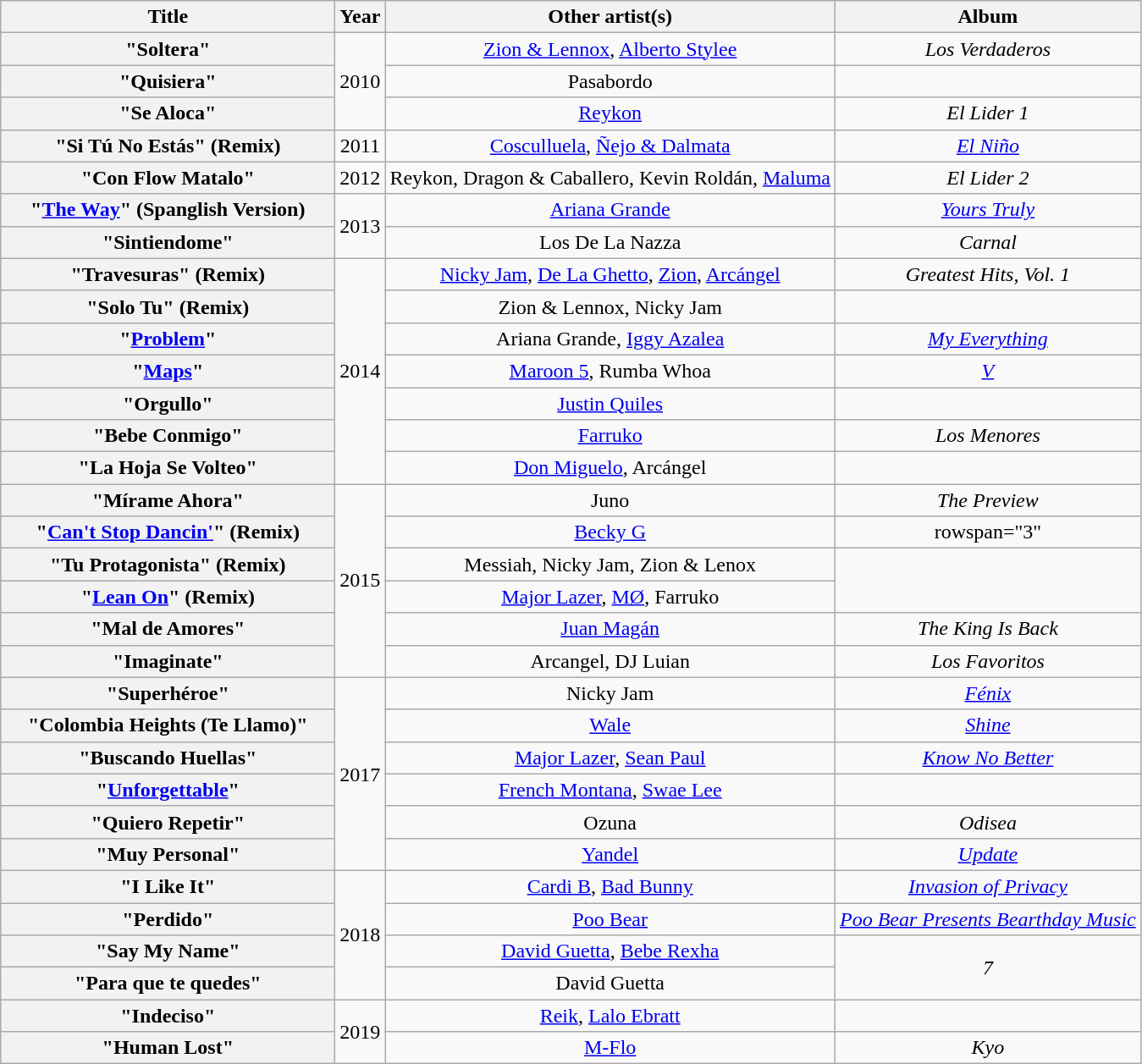<table class="wikitable plainrowheaders" style="text-align:center;">
<tr>
<th scope="col" style="width:16em;">Title</th>
<th scope="col">Year</th>
<th scope="col">Other artist(s)</th>
<th scope="col">Album</th>
</tr>
<tr>
<th scope="row">"Soltera"</th>
<td rowspan="3">2010</td>
<td><a href='#'>Zion & Lennox</a>, <a href='#'>Alberto Stylee</a></td>
<td><em>Los Verdaderos</em></td>
</tr>
<tr>
<th scope="row">"Quisiera"</th>
<td>Pasabordo</td>
<td></td>
</tr>
<tr>
<th scope="row">"Se Aloca"</th>
<td><a href='#'>Reykon</a></td>
<td><em>El Lider 1</em></td>
</tr>
<tr>
<th scope="row">"Si Tú No Estás" (Remix)</th>
<td>2011</td>
<td><a href='#'>Cosculluela</a>, <a href='#'>Ñejo & Dalmata</a></td>
<td><em><a href='#'>El Niño</a></em></td>
</tr>
<tr>
<th scope="row">"Con Flow Matalo"</th>
<td>2012</td>
<td>Reykon, Dragon & Caballero, Kevin Roldán, <a href='#'>Maluma</a></td>
<td><em>El Lider 2</em></td>
</tr>
<tr>
<th scope="row">"<a href='#'>The Way</a>" (Spanglish Version)</th>
<td rowspan="2">2013</td>
<td><a href='#'>Ariana Grande</a></td>
<td><em><a href='#'>Yours Truly</a></em></td>
</tr>
<tr>
<th scope="row">"Sintiendome"</th>
<td>Los De La Nazza</td>
<td><em>Carnal</em></td>
</tr>
<tr>
<th scope="row">"Travesuras" (Remix)</th>
<td rowspan="7">2014</td>
<td><a href='#'>Nicky Jam</a>, <a href='#'>De La Ghetto</a>, <a href='#'>Zion</a>, <a href='#'>Arcángel</a></td>
<td><em>Greatest Hits, Vol. 1</em></td>
</tr>
<tr>
<th scope="row">"Solo Tu" (Remix)</th>
<td>Zion & Lennox, Nicky Jam</td>
<td></td>
</tr>
<tr>
<th scope="row">"<a href='#'>Problem</a>"</th>
<td>Ariana Grande, <a href='#'>Iggy Azalea</a></td>
<td><em><a href='#'>My Everything</a></em></td>
</tr>
<tr>
<th scope="row">"<a href='#'>Maps</a>" </th>
<td><a href='#'>Maroon 5</a>, Rumba Whoa</td>
<td><em><a href='#'>V</a></em></td>
</tr>
<tr>
<th scope="row">"Orgullo"</th>
<td><a href='#'>Justin Quiles</a></td>
<td></td>
</tr>
<tr>
<th scope="row">"Bebe Conmigo"</th>
<td><a href='#'>Farruko</a></td>
<td><em>Los Menores</em></td>
</tr>
<tr>
<th scope="row">"La Hoja Se Volteo"</th>
<td><a href='#'>Don Miguelo</a>, Arcángel</td>
<td></td>
</tr>
<tr>
<th scope="row">"Mírame Ahora"</th>
<td rowspan="6">2015</td>
<td>Juno</td>
<td><em>The Preview</em></td>
</tr>
<tr>
<th scope="row">"<a href='#'>Can't Stop Dancin'</a>" (Remix)</th>
<td><a href='#'>Becky G</a></td>
<td>rowspan="3" </td>
</tr>
<tr>
<th scope="row">"Tu Protagonista" (Remix)</th>
<td>Messiah, Nicky Jam, Zion & Lenox</td>
</tr>
<tr>
<th scope="row">"<a href='#'>Lean On</a>" (Remix)</th>
<td><a href='#'>Major Lazer</a>, <a href='#'>MØ</a>, Farruko</td>
</tr>
<tr>
<th scope="row">"Mal de Amores"</th>
<td><a href='#'>Juan Magán</a></td>
<td><em>The King Is Back</em></td>
</tr>
<tr>
<th scope="row">"Imaginate"</th>
<td>Arcangel, DJ Luian</td>
<td><em>Los Favoritos</em></td>
</tr>
<tr>
<th scope="row">"Superhéroe"</th>
<td rowspan="6">2017</td>
<td>Nicky Jam</td>
<td><em><a href='#'>Fénix</a></em></td>
</tr>
<tr>
<th scope="row">"Colombia Heights (Te Llamo)"</th>
<td><a href='#'>Wale</a></td>
<td><em><a href='#'>Shine</a></em></td>
</tr>
<tr>
<th scope="row">"Buscando Huellas"</th>
<td><a href='#'>Major Lazer</a>, <a href='#'>Sean Paul</a></td>
<td><em><a href='#'>Know No Better</a></em></td>
</tr>
<tr>
<th scope="row">"<a href='#'>Unforgettable</a>" </th>
<td><a href='#'>French Montana</a>, <a href='#'>Swae Lee</a></td>
<td></td>
</tr>
<tr>
<th scope="row">"Quiero Repetir"</th>
<td>Ozuna</td>
<td><em>Odisea</em></td>
</tr>
<tr>
<th scope="row">"Muy Personal"</th>
<td><a href='#'>Yandel</a></td>
<td><em><a href='#'>Update</a></em></td>
</tr>
<tr>
<th scope="row">"I Like It"</th>
<td rowspan="4">2018</td>
<td><a href='#'>Cardi B</a>, <a href='#'>Bad Bunny</a></td>
<td><em><a href='#'>Invasion of Privacy</a></em></td>
</tr>
<tr>
<th scope="row">"Perdido"</th>
<td><a href='#'>Poo Bear</a></td>
<td><em><a href='#'>Poo Bear Presents Bearthday Music</a></em></td>
</tr>
<tr>
<th scope="row">"Say My Name"</th>
<td><a href='#'>David Guetta</a>, <a href='#'>Bebe Rexha</a></td>
<td rowspan="2"><em>7</em></td>
</tr>
<tr>
<th scope="row">"Para que te quedes"</th>
<td>David Guetta</td>
</tr>
<tr>
<th scope="row">"Indeciso"</th>
<td rowspan="2">2019</td>
<td><a href='#'>Reik</a>, <a href='#'>Lalo Ebratt</a></td>
<td></td>
</tr>
<tr>
<th scope="row">"Human Lost"</th>
<td><a href='#'>M-Flo</a></td>
<td><em>Kyo</em></td>
</tr>
</table>
